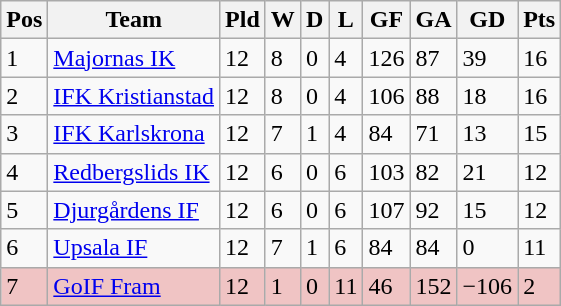<table class="wikitable">
<tr>
<th><span>Pos</span></th>
<th>Team</th>
<th><span>Pld</span></th>
<th><span>W</span></th>
<th><span>D</span></th>
<th><span>L</span></th>
<th><span>GF</span></th>
<th><span>GA</span></th>
<th><span>GD</span></th>
<th><span>Pts</span></th>
</tr>
<tr>
<td>1</td>
<td><a href='#'>Majornas IK</a></td>
<td>12</td>
<td>8</td>
<td>0</td>
<td>4</td>
<td>126</td>
<td>87</td>
<td>39</td>
<td>16</td>
</tr>
<tr>
<td>2</td>
<td><a href='#'>IFK Kristianstad</a></td>
<td>12</td>
<td>8</td>
<td>0</td>
<td>4</td>
<td>106</td>
<td>88</td>
<td>18</td>
<td>16</td>
</tr>
<tr>
<td>3</td>
<td><a href='#'>IFK Karlskrona</a></td>
<td>12</td>
<td>7</td>
<td>1</td>
<td>4</td>
<td>84</td>
<td>71</td>
<td>13</td>
<td>15</td>
</tr>
<tr>
<td>4</td>
<td><a href='#'>Redbergslids IK</a></td>
<td>12</td>
<td>6</td>
<td>0</td>
<td>6</td>
<td>103</td>
<td>82</td>
<td>21</td>
<td>12</td>
</tr>
<tr>
<td>5</td>
<td><a href='#'>Djurgårdens IF</a></td>
<td>12</td>
<td>6</td>
<td>0</td>
<td>6</td>
<td>107</td>
<td>92</td>
<td>15</td>
<td>12</td>
</tr>
<tr>
<td>6</td>
<td><a href='#'>Upsala IF</a></td>
<td>12</td>
<td>7</td>
<td>1</td>
<td>6</td>
<td>84</td>
<td>84</td>
<td>0</td>
<td>11</td>
</tr>
<tr align="left" style="background:#f0c4c4;">
<td>7</td>
<td><a href='#'>GoIF Fram</a></td>
<td>12</td>
<td>1</td>
<td>0</td>
<td>11</td>
<td>46</td>
<td>152</td>
<td>−106</td>
<td>2</td>
</tr>
</table>
